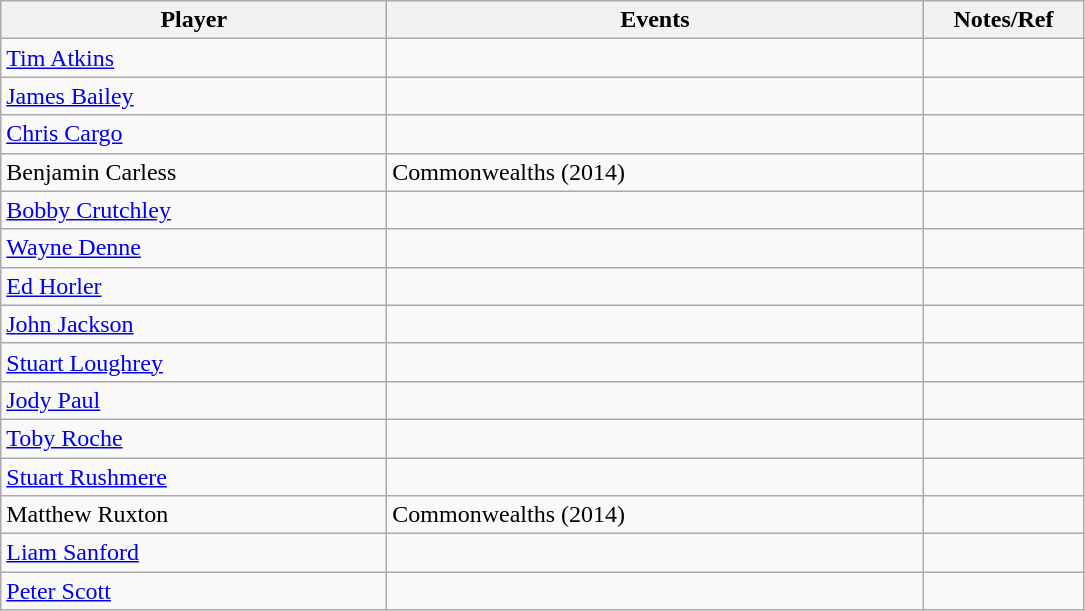<table class="wikitable">
<tr>
<th width=250>Player</th>
<th width=350>Events</th>
<th width=100>Notes/Ref</th>
</tr>
<tr>
<td> <a href='#'>Tim Atkins</a></td>
<td></td>
<td></td>
</tr>
<tr>
<td> <a href='#'>James Bailey</a></td>
<td></td>
<td></td>
</tr>
<tr>
<td> <a href='#'>Chris Cargo</a></td>
<td></td>
<td></td>
</tr>
<tr>
<td> Benjamin Carless</td>
<td>Commonwealths (2014)</td>
<td></td>
</tr>
<tr>
<td> <a href='#'>Bobby Crutchley</a></td>
<td></td>
<td></td>
</tr>
<tr>
<td> <a href='#'>Wayne Denne</a></td>
<td></td>
<td></td>
</tr>
<tr>
<td> <a href='#'>Ed Horler</a></td>
<td></td>
<td></td>
</tr>
<tr>
<td> <a href='#'>John Jackson</a></td>
<td></td>
<td></td>
</tr>
<tr>
<td> <a href='#'>Stuart Loughrey</a></td>
<td></td>
<td></td>
</tr>
<tr>
<td> <a href='#'>Jody Paul</a></td>
<td></td>
<td></td>
</tr>
<tr>
<td> <a href='#'>Toby Roche</a></td>
<td></td>
<td></td>
</tr>
<tr>
<td> <a href='#'>Stuart Rushmere</a></td>
<td></td>
<td></td>
</tr>
<tr>
<td> Matthew Ruxton</td>
<td>Commonwealths (2014)</td>
<td></td>
</tr>
<tr>
<td> <a href='#'>Liam Sanford</a></td>
<td></td>
<td></td>
</tr>
<tr>
<td> <a href='#'>Peter Scott</a></td>
<td></td>
<td></td>
</tr>
</table>
